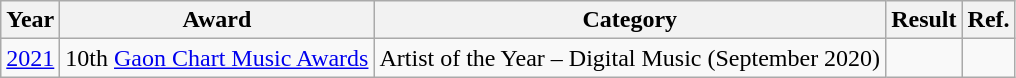<table class="wikitable sortable">
<tr>
<th>Year</th>
<th>Award</th>
<th>Category</th>
<th>Result</th>
<th>Ref.</th>
</tr>
<tr>
<td><a href='#'>2021</a></td>
<td>10th <a href='#'>Gaon Chart Music Awards</a></td>
<td>Artist of the Year – Digital Music (September 2020)</td>
<td></td>
<td></td>
</tr>
</table>
